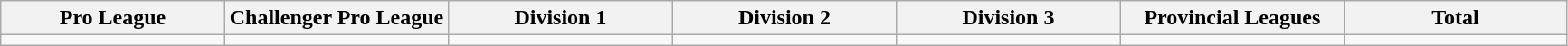<table class="wikitable">
<tr>
<th width="14.3%">Pro League</th>
<th width="14.3%">Challenger Pro League</th>
<th width="14.3%">Division 1</th>
<th width="14.3%">Division 2</th>
<th width="14.3%">Division 3</th>
<th width="14.3%">Provincial Leagues</th>
<th width="14.3%">Total</th>
</tr>
<tr>
<td></td>
<td></td>
<td></td>
<td></td>
<td></td>
<td></td>
<td></td>
</tr>
</table>
